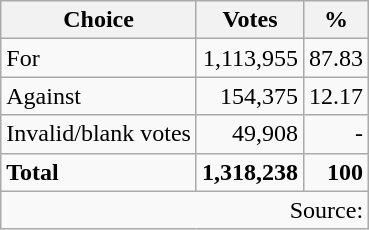<table class=wikitable style=text-align:right>
<tr>
<th>Choice</th>
<th>Votes</th>
<th>%</th>
</tr>
<tr>
<td align=left>For</td>
<td>1,113,955</td>
<td>87.83</td>
</tr>
<tr>
<td align=left>Against</td>
<td>154,375</td>
<td>12.17</td>
</tr>
<tr>
<td align=left>Invalid/blank votes</td>
<td>49,908</td>
<td>-</td>
</tr>
<tr>
<td align=left><strong>Total</strong></td>
<td><strong>1,318,238</strong></td>
<td><strong>100</strong></td>
</tr>
<tr>
<td colspan=3>Source: </td>
</tr>
</table>
